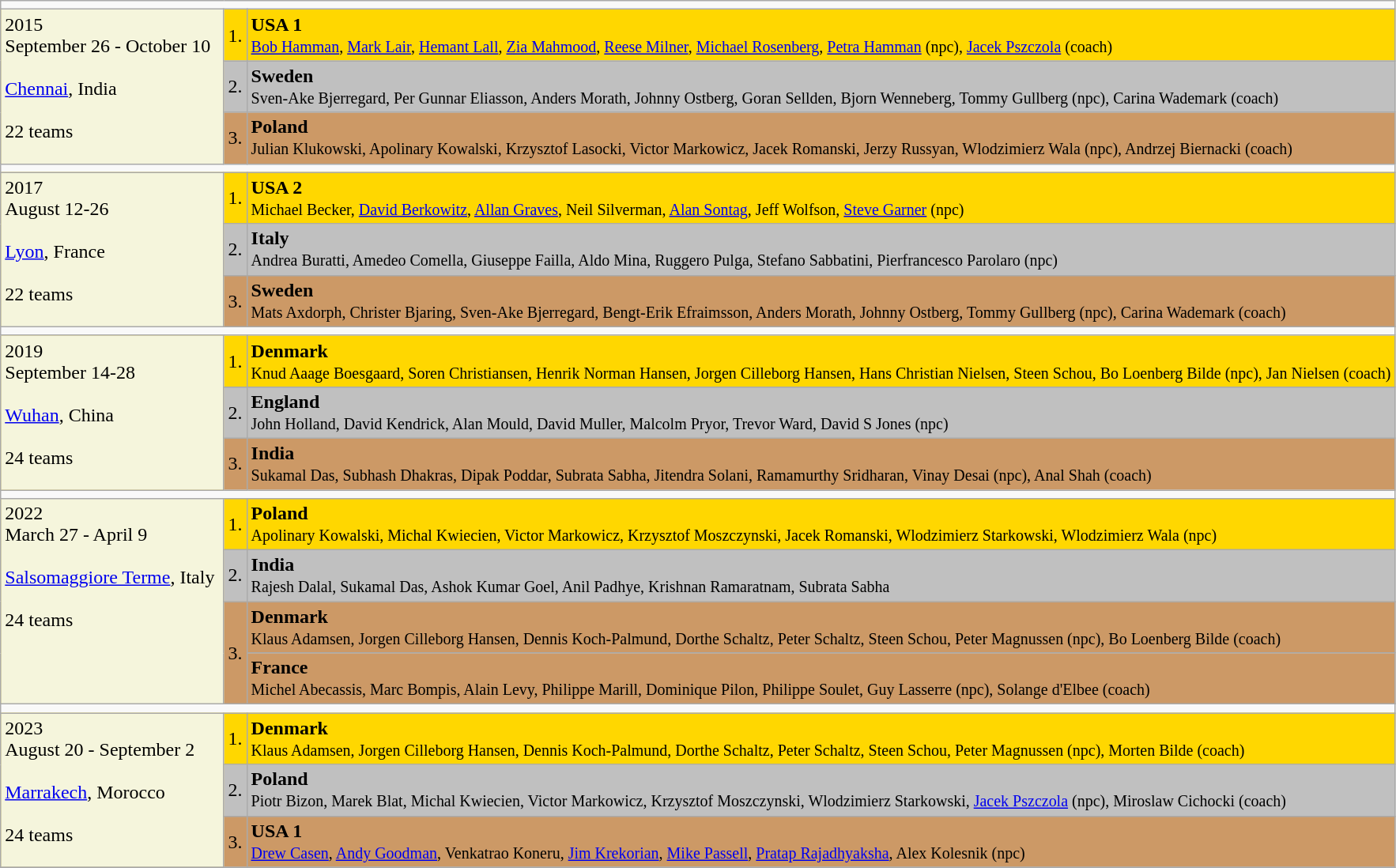<table class="wikitable">
<tr>
<td colspan=3></td>
</tr>
<tr bgcolor="gold">
<td rowspan=3 bgcolor="beige" valign="Top">2015<br>September 26 - October 10
<br>
<br><a href='#'>Chennai</a>, India  
<br>
<br>22 teams</td>
<td>1.</td>
<td> <strong>USA 1</strong><br><small><a href='#'>Bob Hamman</a>, <a href='#'>Mark Lair</a>, <a href='#'>Hemant Lall</a>, <a href='#'>Zia Mahmood</a>, <a href='#'>Reese Milner</a>, <a href='#'>Michael Rosenberg</a>, <a href='#'>Petra Hamman</a> (npc), <a href='#'>Jacek Pszczola</a> (coach)</small></td>
</tr>
<tr bgcolor="silver">
<td>2.</td>
<td> <strong>Sweden</strong><br><small>Sven-Ake Bjerregard, Per Gunnar Eliasson, Anders Morath, Johnny Ostberg, Goran Sellden, Bjorn Wenneberg, Tommy Gullberg (npc), Carina Wademark (coach)</small></td>
</tr>
<tr bgcolor="cc9966">
<td>3.</td>
<td> <strong>Poland</strong><br><small>Julian Klukowski, Apolinary Kowalski, Krzysztof Lasocki, Victor Markowicz, Jacek Romanski, Jerzy Russyan, Wlodzimierz Wala (npc), Andrzej Biernacki (coach)</small></td>
</tr>
<tr>
<td colspan=3></td>
</tr>
<tr bgcolor="gold">
<td rowspan=3 bgcolor="beige" valign="Top">2017<br>August 12-26
<br>
<br> <a href='#'>Lyon</a>, France 
<br>
<br>22 teams</td>
<td>1.</td>
<td> <strong>USA 2</strong><br><small>Michael Becker, <a href='#'>David Berkowitz</a>, <a href='#'>Allan Graves</a>, Neil Silverman, <a href='#'>Alan Sontag</a>, Jeff Wolfson, <a href='#'>Steve Garner</a> (npc)</small></td>
</tr>
<tr bgcolor="silver">
<td>2.</td>
<td> <strong>Italy</strong><br><small>Andrea Buratti, Amedeo Comella, Giuseppe Failla, Aldo Mina, Ruggero Pulga, Stefano Sabbatini, Pierfrancesco Parolaro (npc)</small></td>
</tr>
<tr bgcolor="cc9966">
<td>3.</td>
<td> <strong>Sweden</strong><br><small>Mats Axdorph, Christer Bjaring, Sven-Ake Bjerregard, Bengt-Erik Efraimsson, Anders Morath, Johnny Ostberg, Tommy Gullberg (npc), Carina Wademark (coach)</small></td>
</tr>
<tr>
<td colspan=3></td>
</tr>
<tr bgcolor="gold">
<td rowspan=3 bgcolor="beige" valign="Top">2019<br>September 14-28
<br>
<br> <a href='#'>Wuhan</a>, China 
<br>
<br>24 teams</td>
<td>1.</td>
<td> <strong>Denmark</strong> <br><small>Knud Aaage Boesgaard, Soren Christiansen, Henrik Norman Hansen, Jorgen Cilleborg Hansen, Hans Christian Nielsen, Steen Schou, Bo Loenberg Bilde (npc), Jan Nielsen (coach)</small></td>
</tr>
<tr bgcolor="silver">
<td>2.</td>
<td> <strong>England</strong> <br><small>John Holland, David Kendrick, Alan Mould, David Muller, Malcolm Pryor, Trevor Ward, David S Jones (npc)</small></td>
</tr>
<tr bgcolor="cc9966">
<td>3.</td>
<td> <strong>India</strong> <br><small>Sukamal Das, Subhash Dhakras, Dipak Poddar, Subrata Sabha, Jitendra Solani, Ramamurthy Sridharan, Vinay Desai (npc), Anal Shah (coach)</small></td>
</tr>
<tr>
<td colspan=3></td>
</tr>
<tr bgcolor="gold">
<td rowspan=4 bgcolor="beige" valign="Top">2022<br>March 27 - April 9
<br>
<br> <a href='#'>Salsomaggiore Terme</a>, Italy 
<br>
<br>24 teams</td>
<td>1.</td>
<td> <strong>Poland</strong> <br><small>Apolinary Kowalski, Michal Kwiecien, Victor Markowicz, Krzysztof Moszczynski, Jacek Romanski, Wlodzimierz Starkowski, Wlodzimierz Wala (npc)</small></td>
</tr>
<tr bgcolor="silver">
<td>2.</td>
<td> <strong>India</strong> <br><small>Rajesh Dalal, Sukamal Das, Ashok Kumar Goel, Anil Padhye, Krishnan Ramaratnam, Subrata Sabha</small></td>
</tr>
<tr bgcolor="cc9966">
<td rowspan=2>3.</td>
<td> <strong>Denmark</strong> <br><small>Klaus Adamsen, Jorgen Cilleborg Hansen, Dennis Koch-Palmund, Dorthe Schaltz, Peter Schaltz, Steen Schou, Peter Magnussen (npc), Bo Loenberg Bilde (coach)</small></td>
</tr>
<tr bgcolor="cc9966">
<td> <strong>France</strong> <br><small>Michel Abecassis, Marc Bompis, Alain Levy, Philippe Marill, Dominique Pilon, Philippe Soulet, Guy Lasserre (npc), Solange d'Elbee (coach)</small></td>
</tr>
<tr>
<td colspan=3></td>
</tr>
<tr bgcolor="gold">
<td rowspan=3 bgcolor="beige" valign="Top">2023<br>August 20 - September 2
<br>
<br> <a href='#'>Marrakech</a>, Morocco 
<br>
<br>24 teams</td>
<td>1.</td>
<td> <strong>Denmark</strong> <br><small>Klaus Adamsen, Jorgen Cilleborg Hansen, Dennis Koch-Palmund, Dorthe Schaltz, Peter Schaltz, Steen Schou, Peter Magnussen (npc), Morten Bilde (coach)</small></td>
</tr>
<tr bgcolor="silver">
<td>2.</td>
<td> <strong>Poland</strong> <br><small>Piotr Bizon, Marek Blat, Michal Kwiecien, Victor Markowicz, Krzysztof Moszczynski, Wlodzimierz Starkowski, <a href='#'>Jacek Pszczola</a> (npc), Miroslaw Cichocki (coach)</small></td>
</tr>
<tr bgcolor="cc9966">
<td>3.</td>
<td> <strong>USA 1</strong> <br><small><a href='#'>Drew Casen</a>, <a href='#'>Andy Goodman</a>, Venkatrao Koneru, <a href='#'>Jim Krekorian</a>, <a href='#'>Mike Passell</a>, <a href='#'>Pratap Rajadhyaksha</a>, Alex Kolesnik (npc)</small></td>
</tr>
<tr>
</tr>
</table>
